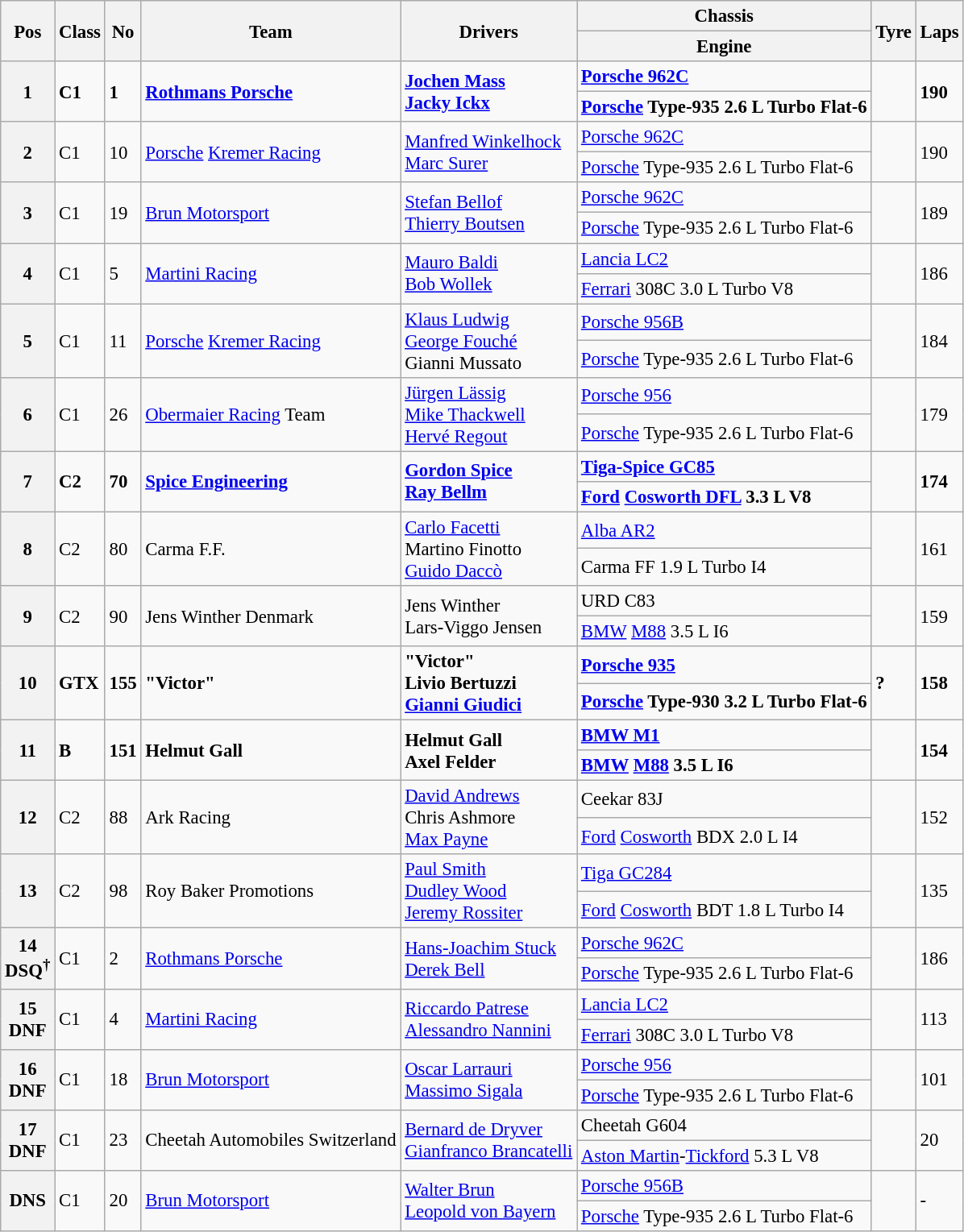<table class="wikitable" style="font-size: 95%;">
<tr>
<th rowspan=2>Pos</th>
<th rowspan=2>Class</th>
<th rowspan=2>No</th>
<th rowspan=2>Team</th>
<th rowspan=2>Drivers</th>
<th>Chassis</th>
<th rowspan=2>Tyre</th>
<th rowspan=2>Laps</th>
</tr>
<tr>
<th>Engine</th>
</tr>
<tr style="font-weight:bold">
<th rowspan=2>1</th>
<td rowspan=2>C1</td>
<td rowspan=2>1</td>
<td rowspan=2> <a href='#'>Rothmans Porsche</a></td>
<td rowspan=2> <a href='#'>Jochen Mass</a><br> <a href='#'>Jacky Ickx</a></td>
<td><a href='#'>Porsche 962C</a></td>
<td rowspan=2></td>
<td rowspan=2>190</td>
</tr>
<tr style="font-weight:bold">
<td><a href='#'>Porsche</a> Type-935 2.6 L Turbo Flat-6</td>
</tr>
<tr>
<th rowspan=2>2</th>
<td rowspan=2>C1</td>
<td rowspan=2>10</td>
<td rowspan=2> <a href='#'>Porsche</a> <a href='#'>Kremer Racing</a></td>
<td rowspan=2> <a href='#'>Manfred Winkelhock</a><br> <a href='#'>Marc Surer</a></td>
<td><a href='#'>Porsche 962C</a></td>
<td rowspan=2></td>
<td rowspan=2>190</td>
</tr>
<tr>
<td><a href='#'>Porsche</a> Type-935 2.6 L Turbo Flat-6</td>
</tr>
<tr>
<th rowspan=2>3</th>
<td rowspan=2>C1</td>
<td rowspan=2>19</td>
<td rowspan=2> <a href='#'>Brun Motorsport</a></td>
<td rowspan=2> <a href='#'>Stefan Bellof</a><br> <a href='#'>Thierry Boutsen</a></td>
<td><a href='#'>Porsche 962C</a></td>
<td rowspan=2></td>
<td rowspan=2>189</td>
</tr>
<tr>
<td><a href='#'>Porsche</a> Type-935 2.6 L Turbo Flat-6</td>
</tr>
<tr>
<th rowspan=2>4</th>
<td rowspan=2>C1</td>
<td rowspan=2>5</td>
<td rowspan=2> <a href='#'>Martini Racing</a></td>
<td rowspan=2> <a href='#'>Mauro Baldi</a><br> <a href='#'>Bob Wollek</a></td>
<td><a href='#'>Lancia LC2</a></td>
<td rowspan=2></td>
<td rowspan=2>186</td>
</tr>
<tr>
<td><a href='#'>Ferrari</a> 308C 3.0 L Turbo V8</td>
</tr>
<tr>
<th rowspan=2>5</th>
<td rowspan=2>C1</td>
<td rowspan=2>11</td>
<td rowspan=2> <a href='#'>Porsche</a> <a href='#'>Kremer Racing</a></td>
<td rowspan=2> <a href='#'>Klaus Ludwig</a><br> <a href='#'>George Fouché</a><br> Gianni Mussato</td>
<td><a href='#'>Porsche 956B</a></td>
<td rowspan=2></td>
<td rowspan=2>184</td>
</tr>
<tr>
<td><a href='#'>Porsche</a> Type-935 2.6 L Turbo Flat-6</td>
</tr>
<tr>
<th rowspan=2>6</th>
<td rowspan=2>C1</td>
<td rowspan=2>26</td>
<td rowspan=2> <a href='#'>Obermaier Racing</a> Team</td>
<td rowspan=2> <a href='#'>Jürgen Lässig</a><br> <a href='#'>Mike Thackwell</a><br> <a href='#'>Hervé Regout</a></td>
<td><a href='#'>Porsche 956</a></td>
<td rowspan=2></td>
<td rowspan=2>179</td>
</tr>
<tr>
<td><a href='#'>Porsche</a> Type-935 2.6 L Turbo Flat-6</td>
</tr>
<tr style="font-weight:bold">
<th rowspan=2>7</th>
<td rowspan=2>C2</td>
<td rowspan=2>70</td>
<td rowspan=2> <a href='#'>Spice Engineering</a></td>
<td rowspan=2> <a href='#'>Gordon Spice</a><br> <a href='#'>Ray Bellm</a></td>
<td><a href='#'>Tiga-Spice GC85</a></td>
<td rowspan=2></td>
<td rowspan=2>174</td>
</tr>
<tr style="font-weight:bold">
<td><a href='#'>Ford</a> <a href='#'>Cosworth DFL</a> 3.3 L V8</td>
</tr>
<tr>
<th rowspan=2>8</th>
<td rowspan=2>C2</td>
<td rowspan=2>80</td>
<td rowspan=2> Carma F.F.</td>
<td rowspan=2> <a href='#'>Carlo Facetti</a><br> Martino Finotto<br> <a href='#'>Guido Daccò</a></td>
<td><a href='#'>Alba AR2</a></td>
<td rowspan=2></td>
<td rowspan=2>161</td>
</tr>
<tr>
<td>Carma FF 1.9 L Turbo I4</td>
</tr>
<tr>
<th rowspan=2>9</th>
<td rowspan=2>C2</td>
<td rowspan=2>90</td>
<td rowspan=2> Jens Winther Denmark</td>
<td rowspan=2> Jens Winther<br> Lars-Viggo Jensen</td>
<td>URD C83</td>
<td rowspan=2></td>
<td rowspan=2>159</td>
</tr>
<tr>
<td><a href='#'>BMW</a> <a href='#'>M88</a> 3.5 L I6</td>
</tr>
<tr style="font-weight:bold">
<th rowspan=2>10</th>
<td rowspan=2>GTX</td>
<td rowspan=2>155</td>
<td rowspan=2> "Victor"</td>
<td rowspan=2> "Victor"<br> Livio Bertuzzi<br> <a href='#'>Gianni Giudici</a></td>
<td><a href='#'>Porsche 935</a></td>
<td rowspan=2>?</td>
<td rowspan=2>158</td>
</tr>
<tr style="font-weight:bold">
<td><a href='#'>Porsche</a> Type-930 3.2 L Turbo Flat-6</td>
</tr>
<tr style="font-weight:bold">
<th rowspan=2>11</th>
<td rowspan=2>B</td>
<td rowspan=2>151</td>
<td rowspan=2> Helmut Gall</td>
<td rowspan=2> Helmut Gall<br> Axel Felder</td>
<td><a href='#'>BMW M1</a></td>
<td rowspan=2></td>
<td rowspan=2>154</td>
</tr>
<tr style="font-weight:bold">
<td><a href='#'>BMW</a> <a href='#'>M88</a> 3.5 L I6</td>
</tr>
<tr>
<th rowspan=2>12</th>
<td rowspan=2>C2</td>
<td rowspan=2>88</td>
<td rowspan=2> Ark Racing</td>
<td rowspan=2> <a href='#'>David Andrews</a><br> Chris Ashmore<br> <a href='#'>Max Payne</a></td>
<td>Ceekar 83J</td>
<td rowspan=2></td>
<td rowspan=2>152</td>
</tr>
<tr>
<td><a href='#'>Ford</a> <a href='#'>Cosworth</a> BDX 2.0 L I4</td>
</tr>
<tr>
<th rowspan=2>13</th>
<td rowspan=2>C2</td>
<td rowspan=2>98</td>
<td rowspan=2> Roy Baker Promotions</td>
<td rowspan=2> <a href='#'>Paul Smith</a><br> <a href='#'>Dudley Wood</a><br> <a href='#'>Jeremy Rossiter</a></td>
<td><a href='#'>Tiga GC284</a></td>
<td rowspan=2></td>
<td rowspan=2>135</td>
</tr>
<tr>
<td><a href='#'>Ford</a> <a href='#'>Cosworth</a> BDT 1.8 L Turbo I4</td>
</tr>
<tr>
<th rowspan=2>14<br>DSQ<sup>†</sup></th>
<td rowspan=2>C1</td>
<td rowspan=2>2</td>
<td rowspan=2> <a href='#'>Rothmans Porsche</a></td>
<td rowspan=2> <a href='#'>Hans-Joachim Stuck</a><br> <a href='#'>Derek Bell</a></td>
<td><a href='#'>Porsche 962C</a></td>
<td rowspan=2></td>
<td rowspan=2>186</td>
</tr>
<tr>
<td><a href='#'>Porsche</a> Type-935 2.6 L Turbo Flat-6</td>
</tr>
<tr>
<th rowspan=2>15<br>DNF</th>
<td rowspan=2>C1</td>
<td rowspan=2>4</td>
<td rowspan=2> <a href='#'>Martini Racing</a></td>
<td rowspan=2> <a href='#'>Riccardo Patrese</a><br> <a href='#'>Alessandro Nannini</a></td>
<td><a href='#'>Lancia LC2</a></td>
<td rowspan=2></td>
<td rowspan=2>113</td>
</tr>
<tr>
<td><a href='#'>Ferrari</a> 308C 3.0 L Turbo V8</td>
</tr>
<tr>
<th rowspan=2>16<br>DNF</th>
<td rowspan=2>C1</td>
<td rowspan=2>18</td>
<td rowspan=2> <a href='#'>Brun Motorsport</a></td>
<td rowspan=2> <a href='#'>Oscar Larrauri</a><br> <a href='#'>Massimo Sigala</a></td>
<td><a href='#'>Porsche 956</a></td>
<td rowspan=2></td>
<td rowspan=2>101</td>
</tr>
<tr>
<td><a href='#'>Porsche</a> Type-935 2.6 L Turbo Flat-6</td>
</tr>
<tr>
<th rowspan=2>17<br>DNF</th>
<td rowspan=2>C1</td>
<td rowspan=2>23</td>
<td rowspan=2> Cheetah Automobiles Switzerland</td>
<td rowspan=2> <a href='#'>Bernard de Dryver</a><br> <a href='#'>Gianfranco Brancatelli</a></td>
<td>Cheetah G604</td>
<td rowspan=2></td>
<td rowspan=2>20</td>
</tr>
<tr>
<td><a href='#'>Aston Martin</a>-<a href='#'>Tickford</a> 5.3 L V8</td>
</tr>
<tr>
<th rowspan=2>DNS</th>
<td rowspan=2>C1</td>
<td rowspan=2>20</td>
<td rowspan=2> <a href='#'>Brun Motorsport</a></td>
<td rowspan=2> <a href='#'>Walter Brun</a><br> <a href='#'>Leopold von Bayern</a></td>
<td><a href='#'>Porsche 956B</a></td>
<td rowspan=2></td>
<td rowspan=2>-</td>
</tr>
<tr>
<td><a href='#'>Porsche</a> Type-935 2.6 L Turbo Flat-6</td>
</tr>
</table>
